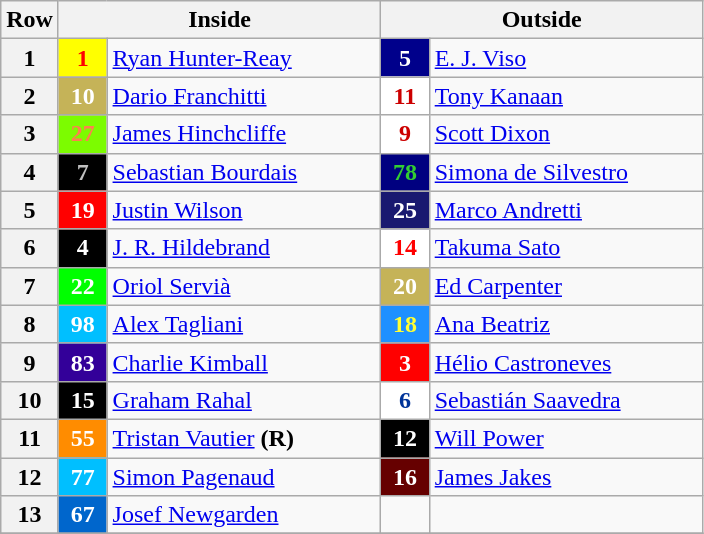<table class="wikitable" "style=fontsize=95%">
<tr>
<th width="25">Row</th>
<th colspan=2 width="200">Inside</th>
<th colspan=2 width="200">Outside</th>
</tr>
<tr>
<th>1</th>
<td style="background:yellow; color:red;" align="center" width="25"><strong>1</strong></td>
<td width="175"> <a href='#'>Ryan Hunter-Reay</a></td>
<td style="background:darkblue; color:white;" align="center" width="25"><strong>5</strong></td>
<td width="175"> <a href='#'>E. J. Viso</a></td>
</tr>
<tr>
<th>2</th>
<td style="background:#C5B358; color:white;" align="center" width="25"><strong>10</strong></td>
<td width="175"> <a href='#'>Dario Franchitti</a></td>
<td style="background:white; color:#CC0000;" align="center" width="25"><strong>11</strong></td>
<td width="175"> <a href='#'>Tony Kanaan</a></td>
</tr>
<tr>
<th>3</th>
<td style="background:lawngreen; color:coral;" align="center" width="25"><strong>27</strong></td>
<td width="175"> <a href='#'>James Hinchcliffe</a></td>
<td style="background:white; color:#CC0000;" align="center" width="25"><strong>9</strong></td>
<td width="175"> <a href='#'>Scott Dixon</a></td>
</tr>
<tr>
<th>4</th>
<td style="background:black; color:silver;" align="center" width="25"><strong>7</strong></td>
<td width="175"> <a href='#'>Sebastian Bourdais</a></td>
<td style="background:navy; color:limegreen;" align="center" width="25"><strong>78</strong></td>
<td width="175"> <a href='#'>Simona de Silvestro</a></td>
</tr>
<tr>
<th>5</th>
<td style="background:red; color:white;" align="center" width="25"><strong>19</strong></td>
<td width="175"> <a href='#'>Justin Wilson</a></td>
<td style="background:midnightblue; color:white;" align="center" width="25"><strong>25</strong></td>
<td width="175"> <a href='#'>Marco Andretti</a></td>
</tr>
<tr>
<th>6</th>
<td style="background:black; color:white;" align="center" width="25"><strong>4</strong></td>
<td width="175"> <a href='#'>J. R. Hildebrand</a></td>
<td style="background:white; color:red;" align="center" width="25"><strong>14</strong></td>
<td width="175"> <a href='#'>Takuma Sato</a></td>
</tr>
<tr>
<th>7</th>
<td style="background:lime; color:white;" align="center" width="25"><strong>22</strong></td>
<td width="175"> <a href='#'>Oriol Servià</a></td>
<td style="background:#C5B358; color:white;" align="center" width="25"><strong>20</strong></td>
<td width="175"> <a href='#'>Ed Carpenter</a></td>
</tr>
<tr>
<th>8</th>
<td style="background:deepskyblue; color:white;" align="center" width="25"><strong>98</strong></td>
<td width="175"> <a href='#'>Alex Tagliani</a></td>
<td style="background:dodgerblue; color:#FFFF33;" align="center" width="25"><strong>18</strong></td>
<td width="175"> <a href='#'>Ana Beatriz</a></td>
</tr>
<tr>
<th>9</th>
<td style="background:#330099; color:white;" align="center" width="25"><strong>83</strong></td>
<td width="175"> <a href='#'>Charlie Kimball</a></td>
<td style="background:red; color:white;" align="center" width="25"><strong>3</strong></td>
<td width="175"> <a href='#'>Hélio Castroneves</a></td>
</tr>
<tr>
<th>10</th>
<td style="background:black; color:white;" align="center" width="25"><strong>15</strong></td>
<td width="175"> <a href='#'>Graham Rahal</a></td>
<td style="background:white; color:#003399;" align="center" width="25"><strong>6</strong></td>
<td width="175"> <a href='#'>Sebastián Saavedra</a></td>
</tr>
<tr>
<th>11</th>
<td style="background:darkorange; color:white;" align="center" width="25"><strong>55</strong></td>
<td width="175"> <a href='#'>Tristan Vautier</a> <strong>(R)</strong></td>
<td style="background:black; color:white;" align="center" width="25"><strong>12</strong></td>
<td width="175"> <a href='#'>Will Power</a></td>
</tr>
<tr>
<th>12</th>
<td style="background:deepskyblue; color:white;" align="center" width="25"><strong>77</strong></td>
<td width="175"> <a href='#'>Simon Pagenaud</a></td>
<td style="background:#660000; color:white;" align="center" width="25"><strong>16</strong></td>
<td width="175"> <a href='#'>James Jakes</a></td>
</tr>
<tr>
<th>13</th>
<td style="background:#0066CC; color:white;" align="center" width="25"><strong>67</strong></td>
<td width="175"> <a href='#'>Josef Newgarden</a></td>
<td></td>
<td></td>
</tr>
<tr>
</tr>
</table>
